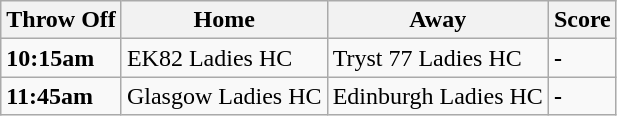<table class="wikitable">
<tr>
<th><strong>Throw Off</strong></th>
<th><strong>Home</strong></th>
<th><strong>Away</strong></th>
<th><strong>Score</strong></th>
</tr>
<tr>
<td><strong>10:15am</strong></td>
<td>EK82 Ladies HC</td>
<td>Tryst 77 Ladies HC</td>
<td><strong>-</strong></td>
</tr>
<tr>
<td><strong>11:45am</strong></td>
<td>Glasgow Ladies HC</td>
<td>Edinburgh Ladies HC</td>
<td><strong>-</strong></td>
</tr>
</table>
